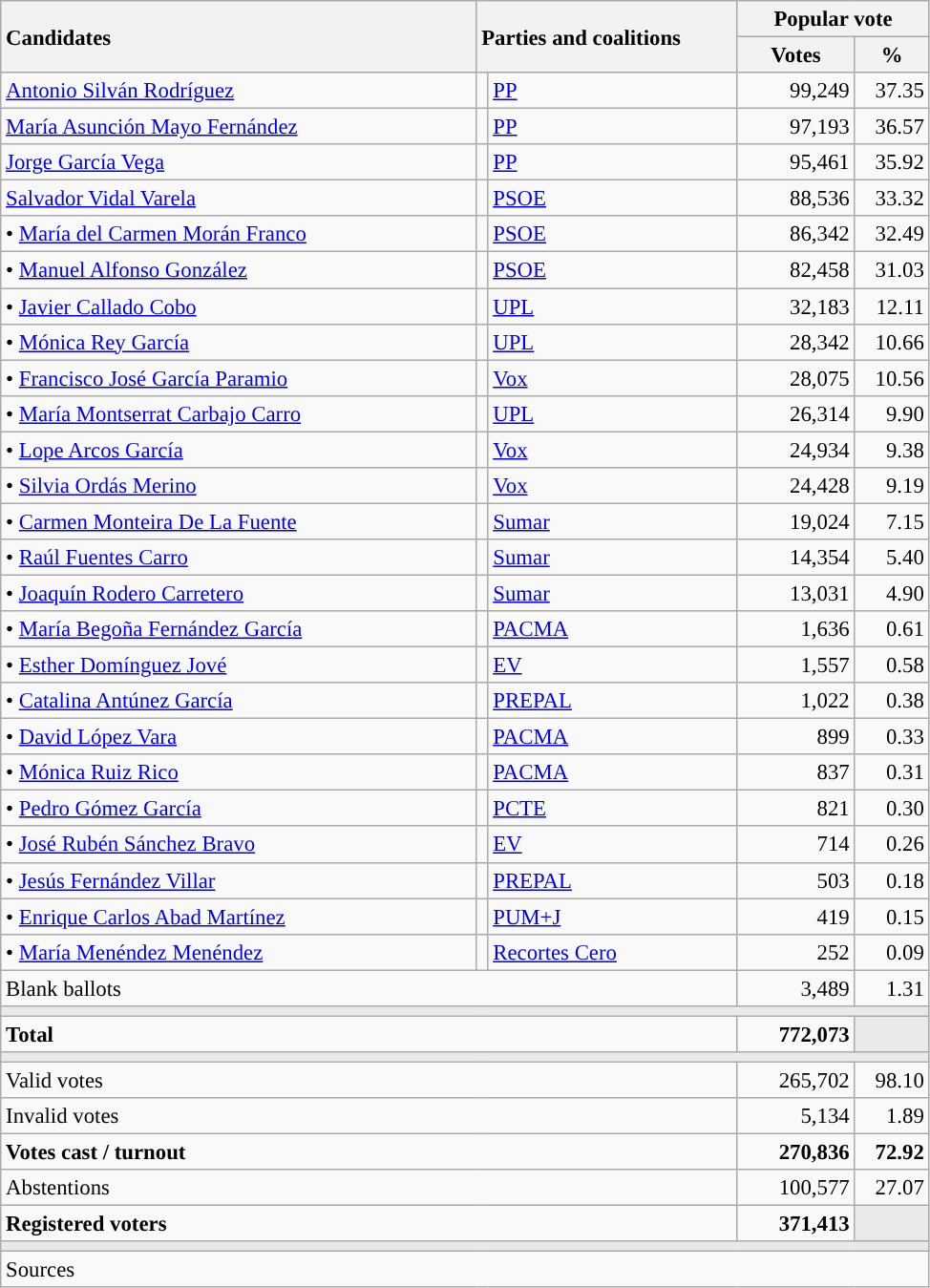<table class="wikitable" style="text-align:right; font-size:95%;">
<tr>
<th style="text-align:left;" rowspan="2" width="325">Candidates</th>
<th style="text-align:left;" rowspan="2" colspan="2" width="175">Parties and coalitions</th>
<th colspan="2">Popular vote</th>
</tr>
<tr>
<th width="75">Votes</th>
<th width="45">%</th>
</tr>
<tr>
<td align="left"> <a href='#'>Antonio Silván Rodríguez</a></td>
<td width="1" style="color:inherit;background:"></td>
<td align="left"><a href='#'>PP</a></td>
<td>99,249</td>
<td>37.35</td>
</tr>
<tr>
<td align="left"> <a href='#'>María Asunción Mayo Fernández</a></td>
<td width="1" style="color:inherit;background:"></td>
<td align="left"><a href='#'>PP</a></td>
<td>97,193</td>
<td>36.57</td>
</tr>
<tr>
<td align="left"> <a href='#'>Jorge García Vega</a></td>
<td width="1" style="color:inherit;background:"></td>
<td align="left"><a href='#'>PP</a></td>
<td>95,461</td>
<td>35.92</td>
</tr>
<tr>
<td align="left"> <a href='#'>Salvador Vidal Varela</a></td>
<td width="1" style="color:inherit;background:"></td>
<td align="left"><a href='#'>PSOE</a></td>
<td>88,536</td>
<td>33.32</td>
</tr>
<tr>
<td align="left">• <a href='#'>María del Carmen Morán Franco</a></td>
<td width="1" style="color:inherit;background:"></td>
<td align="left"><a href='#'>PSOE</a></td>
<td>86,342</td>
<td>32.49</td>
</tr>
<tr>
<td align="left">• <a href='#'>Manuel Alfonso González</a></td>
<td width="1" style="color:inherit;background:"></td>
<td align="left"><a href='#'>PSOE</a></td>
<td>82,458</td>
<td>31.03</td>
</tr>
<tr>
<td align="left">• <a href='#'>Javier Callado Cobo</a></td>
<td width="1" style="color:inherit;background:"></td>
<td align="left"><a href='#'>UPL</a></td>
<td>32,183</td>
<td>12.11</td>
</tr>
<tr>
<td align="left">• <a href='#'>Mónica Rey García</a></td>
<td width="1" style="color:inherit;background:"></td>
<td align="left"><a href='#'>UPL</a></td>
<td>28,342</td>
<td>10.66</td>
</tr>
<tr>
<td align="left">• <a href='#'>Francisco José García Paramio</a></td>
<td width="1" style="color:inherit;background:"></td>
<td align="left"><a href='#'>Vox</a></td>
<td>28,075</td>
<td>10.56</td>
</tr>
<tr>
<td align="left">• <a href='#'>María Montserrat Carbajo Carro</a></td>
<td width="1" style="color:inherit;background:"></td>
<td align="left"><a href='#'>UPL</a></td>
<td>26,314</td>
<td>9.90</td>
</tr>
<tr>
<td align="left">• <a href='#'>Lope Arcos García</a></td>
<td width="1" style="color:inherit;background:"></td>
<td align="left"><a href='#'>Vox</a></td>
<td>24,934</td>
<td>9.38</td>
</tr>
<tr>
<td align="left">• <a href='#'>Silvia Ordás Merino</a></td>
<td width="1" style="color:inherit;background:"></td>
<td align="left"><a href='#'>Vox</a></td>
<td>24,428</td>
<td>9.19</td>
</tr>
<tr>
<td align="left">• <a href='#'>Carmen Monteira De La Fuente</a></td>
<td width="1" style="color:inherit;background:"></td>
<td align="left"><a href='#'>Sumar</a></td>
<td>19,024</td>
<td>7.15</td>
</tr>
<tr>
<td align="left">• <a href='#'>Raúl Fuentes Carro</a></td>
<td width="1" style="color:inherit;background:"></td>
<td align="left"><a href='#'>Sumar</a></td>
<td>14,354</td>
<td>5.40</td>
</tr>
<tr>
<td align="left">• <a href='#'>Joaquín Rodero Carretero</a></td>
<td width="1" style="color:inherit;background:"></td>
<td align="left"><a href='#'>Sumar</a></td>
<td>13,031</td>
<td>4.90</td>
</tr>
<tr>
<td align="left">• <a href='#'>María Begoña Fernández García</a></td>
<td width="1" style="color:inherit;background:"></td>
<td align="left"><a href='#'>PACMA</a></td>
<td>1,636</td>
<td>0.61</td>
</tr>
<tr>
<td align="left">• <a href='#'>Esther Domínguez Jové</a></td>
<td width="1" style="color:inherit;background:"></td>
<td align="left"><a href='#'>EV</a></td>
<td>1,557</td>
<td>0.58</td>
</tr>
<tr>
<td align="left">• <a href='#'>Catalina Antúnez García</a></td>
<td width="1" style="color:inherit;background:"></td>
<td align="left"><a href='#'>PREPAL</a></td>
<td>1,022</td>
<td>0.38</td>
</tr>
<tr>
<td align="left">• <a href='#'>David López Vara</a></td>
<td width="1" style="color:inherit;background:"></td>
<td align="left"><a href='#'>PACMA</a></td>
<td>899</td>
<td>0.33</td>
</tr>
<tr>
<td align="left">• <a href='#'>Mónica Ruiz Rico</a></td>
<td width="1" style="color:inherit;background:"></td>
<td align="left"><a href='#'>PACMA</a></td>
<td>837</td>
<td>0.31</td>
</tr>
<tr>
<td align="left">• <a href='#'>Pedro Gómez García</a></td>
<td width="1" style="color:inherit;background:"></td>
<td align="left"><a href='#'>PCTE</a></td>
<td>821</td>
<td>0.30</td>
</tr>
<tr>
<td align="left">• <a href='#'>José Rubén Sánchez Bravo</a></td>
<td width="1" style="color:inherit;background:"></td>
<td align="left"><a href='#'>EV</a></td>
<td>714</td>
<td>0.26</td>
</tr>
<tr>
<td align="left">• <a href='#'>Jesús Fernández Villar</a></td>
<td width="1" style="color:inherit;background:"></td>
<td align="left"><a href='#'>PREPAL</a></td>
<td>503</td>
<td>0.18</td>
</tr>
<tr>
<td align="left">• <a href='#'>Enrique Carlos Abad Martínez</a></td>
<td width="1" style="color:inherit;background:"></td>
<td align="left"><a href='#'>PUM+J</a></td>
<td>419</td>
<td>0.15</td>
</tr>
<tr>
<td align="left">• <a href='#'>María Menéndez Menéndez</a></td>
<td width="1" style="color:inherit;background:"></td>
<td align="left"><a href='#'>Recortes Cero</a></td>
<td>252</td>
<td>0.09</td>
</tr>
<tr>
<td align="left" colspan="3">Blank ballots</td>
<td>3,489</td>
<td>1.31</td>
</tr>
<tr>
<td colspan="5" bgcolor="#E9E9E9"></td>
</tr>
<tr style="font-weight:bold;">
<td align="left" colspan="3">Total</td>
<td>772,073</td>
<td bgcolor="#E9E9E9"></td>
</tr>
<tr>
<td colspan="5" bgcolor="#E9E9E9"></td>
</tr>
<tr>
<td align="left" colspan="3">Valid votes</td>
<td>265,702</td>
<td>98.10</td>
</tr>
<tr>
<td align="left" colspan="3">Invalid votes</td>
<td>5,134</td>
<td>1.89</td>
</tr>
<tr style="font-weight:bold;">
<td align="left" colspan="3">Votes cast / turnout</td>
<td>270,836</td>
<td>72.92</td>
</tr>
<tr>
<td align="left" colspan="3">Abstentions</td>
<td>100,577</td>
<td>27.07</td>
</tr>
<tr style="font-weight:bold;">
<td align="left" colspan="3">Registered voters</td>
<td>371,413</td>
<td bgcolor="#E9E9E9"></td>
</tr>
<tr>
<td colspan="5" bgcolor="#E9E9E9"></td>
</tr>
<tr>
<td align="left" colspan="5">Sources</td>
</tr>
</table>
